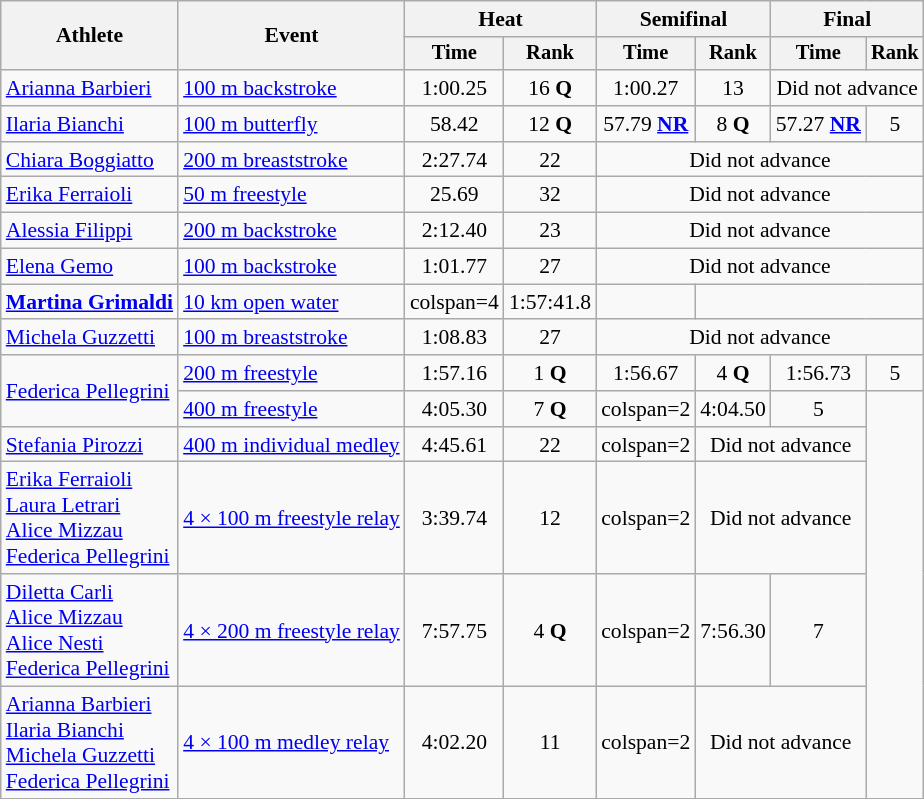<table class=wikitable style="font-size:90%">
<tr>
<th rowspan="2">Athlete</th>
<th rowspan="2">Event</th>
<th colspan="2">Heat</th>
<th colspan="2">Semifinal</th>
<th colspan="2">Final</th>
</tr>
<tr style="font-size:95%">
<th>Time</th>
<th>Rank</th>
<th>Time</th>
<th>Rank</th>
<th>Time</th>
<th>Rank</th>
</tr>
<tr align=center>
<td align=left><a href='#'>Arianna Barbieri</a></td>
<td align=left><a href='#'>100 m backstroke</a></td>
<td>1:00.25</td>
<td>16 <strong>Q</strong></td>
<td>1:00.27</td>
<td>13</td>
<td colspan=2>Did not advance</td>
</tr>
<tr align=center>
<td align=left><a href='#'>Ilaria Bianchi</a></td>
<td align=left><a href='#'>100 m butterfly</a></td>
<td>58.42</td>
<td>12 <strong>Q</strong></td>
<td>57.79 <strong><a href='#'>NR</a></strong></td>
<td>8 <strong>Q</strong></td>
<td>57.27 <strong><a href='#'>NR</a></strong></td>
<td>5</td>
</tr>
<tr align=center>
<td align=left><a href='#'>Chiara Boggiatto</a></td>
<td align=left><a href='#'>200 m breaststroke</a></td>
<td>2:27.74</td>
<td>22</td>
<td colspan=4>Did not advance</td>
</tr>
<tr align=center>
<td align=left><a href='#'>Erika Ferraioli</a></td>
<td align=left><a href='#'>50 m freestyle</a></td>
<td>25.69</td>
<td>32</td>
<td colspan=4>Did not advance</td>
</tr>
<tr align=center>
<td align=left><a href='#'>Alessia Filippi</a></td>
<td align=left><a href='#'>200 m backstroke</a></td>
<td>2:12.40</td>
<td>23</td>
<td colspan=4>Did not advance</td>
</tr>
<tr align=center>
<td align=left><a href='#'>Elena Gemo</a></td>
<td align=left><a href='#'>100 m backstroke</a></td>
<td>1:01.77</td>
<td>27</td>
<td colspan=4>Did not advance</td>
</tr>
<tr align=center>
<td align=left><strong><a href='#'>Martina Grimaldi</a></strong></td>
<td align=left><a href='#'>10 km open water</a></td>
<td>colspan=4 </td>
<td>1:57:41.8</td>
<td></td>
</tr>
<tr align=center>
<td align=left><a href='#'>Michela Guzzetti</a></td>
<td align=left><a href='#'>100 m breaststroke</a></td>
<td>1:08.83</td>
<td>27</td>
<td colspan=4>Did not advance</td>
</tr>
<tr align=center>
<td align=left rowspan=2><a href='#'>Federica Pellegrini</a></td>
<td align=left><a href='#'>200 m freestyle</a></td>
<td>1:57.16</td>
<td>1 <strong>Q</strong></td>
<td>1:56.67</td>
<td>4 <strong>Q</strong></td>
<td>1:56.73</td>
<td>5</td>
</tr>
<tr align=center>
<td align=left><a href='#'>400 m freestyle</a></td>
<td>4:05.30</td>
<td>7 <strong>Q</strong></td>
<td>colspan=2 </td>
<td>4:04.50</td>
<td>5</td>
</tr>
<tr align=center>
<td align=left><a href='#'>Stefania Pirozzi</a></td>
<td align=left><a href='#'>400 m individual medley</a></td>
<td>4:45.61</td>
<td>22</td>
<td>colspan=2 </td>
<td colspan=2>Did not advance</td>
</tr>
<tr align=center>
<td align=left><a href='#'>Erika Ferraioli</a><br><a href='#'>Laura Letrari</a><br><a href='#'>Alice Mizzau</a><br><a href='#'>Federica Pellegrini</a></td>
<td align=left><a href='#'>4 × 100 m freestyle relay</a></td>
<td>3:39.74</td>
<td>12</td>
<td>colspan=2 </td>
<td colspan=2>Did not advance</td>
</tr>
<tr align=center>
<td align=left><a href='#'>Diletta Carli</a><br><a href='#'>Alice Mizzau</a><br><a href='#'>Alice Nesti</a><br><a href='#'>Federica Pellegrini</a></td>
<td align=left><a href='#'>4 × 200 m freestyle relay</a></td>
<td>7:57.75</td>
<td>4 <strong>Q</strong></td>
<td>colspan=2 </td>
<td>7:56.30</td>
<td>7</td>
</tr>
<tr align=center>
<td align=left><a href='#'>Arianna Barbieri</a><br><a href='#'>Ilaria Bianchi</a><br><a href='#'>Michela Guzzetti</a><br><a href='#'>Federica Pellegrini</a></td>
<td align=left><a href='#'>4 × 100 m medley relay</a></td>
<td>4:02.20</td>
<td>11</td>
<td>colspan=2 </td>
<td colspan=2>Did not advance</td>
</tr>
</table>
